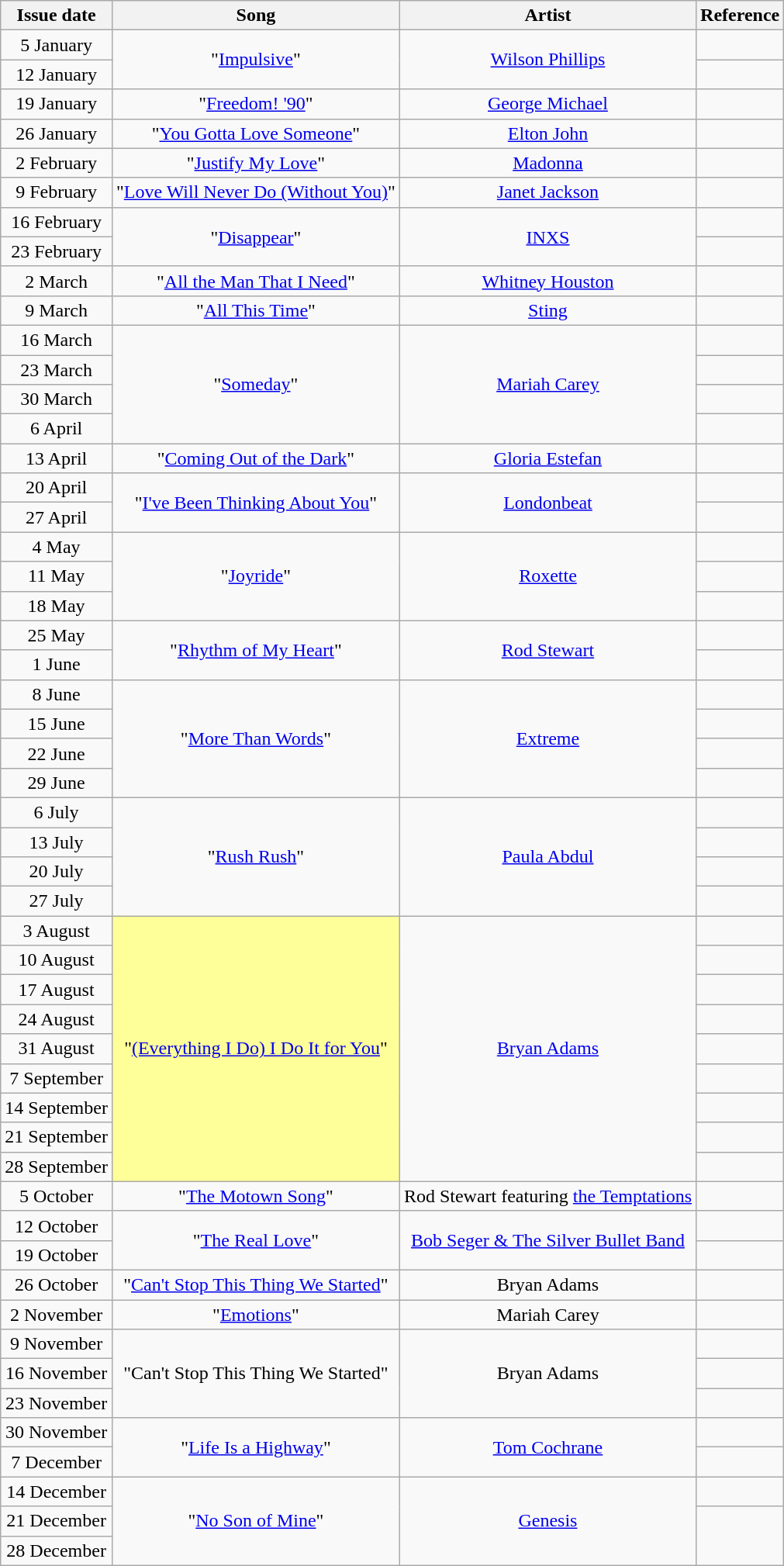<table class="wikitable">
<tr>
<th align="center">Issue date</th>
<th align="center">Song</th>
<th align="center">Artist</th>
<th align="center">Reference</th>
</tr>
<tr>
<td align="center">5 January</td>
<td align="center" rowspan="2">"<a href='#'>Impulsive</a>"</td>
<td align="center" rowspan="2"><a href='#'>Wilson Phillips</a></td>
<td align="center"></td>
</tr>
<tr>
<td align="center">12 January</td>
<td align="center"></td>
</tr>
<tr>
<td align="center">19 January</td>
<td align="center">"<a href='#'>Freedom! '90</a>"</td>
<td align="center"><a href='#'>George Michael</a></td>
<td align="center"></td>
</tr>
<tr>
<td align="center">26 January</td>
<td align="center">"<a href='#'>You Gotta Love Someone</a>"</td>
<td align="center"><a href='#'>Elton John</a></td>
<td align="center"></td>
</tr>
<tr>
<td align="center">2 February</td>
<td align="center">"<a href='#'>Justify My Love</a>"</td>
<td align="center"><a href='#'>Madonna</a></td>
<td align="center"></td>
</tr>
<tr>
<td align="center">9 February</td>
<td align="center">"<a href='#'>Love Will Never Do (Without You)</a>"</td>
<td align="center"><a href='#'>Janet Jackson</a></td>
<td align="center"></td>
</tr>
<tr>
<td align="center">16 February</td>
<td align="center" rowspan="2">"<a href='#'>Disappear</a>"</td>
<td align="center" rowspan="2"><a href='#'>INXS</a></td>
<td align="center"></td>
</tr>
<tr>
<td align="center">23 February</td>
<td align="center"></td>
</tr>
<tr>
<td align="center">2 March</td>
<td align="center">"<a href='#'>All the Man That I Need</a>"</td>
<td align="center"><a href='#'>Whitney Houston</a></td>
<td align="center"></td>
</tr>
<tr>
<td align="center">9 March</td>
<td align="center">"<a href='#'>All This Time</a>"</td>
<td align="center"><a href='#'>Sting</a></td>
<td align="center"></td>
</tr>
<tr>
<td align="center">16 March</td>
<td align="center" rowspan="4">"<a href='#'>Someday</a>"</td>
<td align="center" rowspan="4"><a href='#'>Mariah Carey</a></td>
<td align="center"></td>
</tr>
<tr>
<td align="center">23 March</td>
<td align="center"></td>
</tr>
<tr>
<td align="center">30 March</td>
<td align="center"></td>
</tr>
<tr>
<td align="center">6 April</td>
<td align="center"></td>
</tr>
<tr>
<td align="center">13 April</td>
<td align="center">"<a href='#'>Coming Out of the Dark</a>"</td>
<td align="center"><a href='#'>Gloria Estefan</a></td>
<td align="center"></td>
</tr>
<tr>
<td align="center">20 April</td>
<td align="center" rowspan="2">"<a href='#'>I've Been Thinking About You</a>"</td>
<td align="center" rowspan="2"><a href='#'>Londonbeat</a></td>
<td align="center"></td>
</tr>
<tr>
<td align="center">27 April</td>
<td align="center"></td>
</tr>
<tr>
<td align="center">4 May</td>
<td align="center" rowspan="3">"<a href='#'>Joyride</a>"</td>
<td align="center" rowspan="3"><a href='#'>Roxette</a></td>
<td align="center"></td>
</tr>
<tr>
<td align="center">11 May</td>
<td align="center"></td>
</tr>
<tr>
<td align="center">18 May</td>
<td align="center"></td>
</tr>
<tr>
<td align="center">25 May</td>
<td align="center" rowspan="2">"<a href='#'>Rhythm of My Heart</a>"</td>
<td align="center" rowspan="2"><a href='#'>Rod Stewart</a></td>
<td align="center"></td>
</tr>
<tr>
<td align="center">1 June</td>
<td align="center"></td>
</tr>
<tr>
<td align="center">8 June</td>
<td align="center" rowspan="4">"<a href='#'>More Than Words</a>"</td>
<td align="center" rowspan="4"><a href='#'>Extreme</a></td>
<td align="center"></td>
</tr>
<tr>
<td align="center">15 June</td>
<td align="center"></td>
</tr>
<tr>
<td align="center">22 June</td>
<td align="center"></td>
</tr>
<tr>
<td align="center">29 June</td>
<td align="center"></td>
</tr>
<tr>
<td align="center">6 July</td>
<td align="center" rowspan="4">"<a href='#'>Rush Rush</a>"</td>
<td align="center" rowspan="4"><a href='#'>Paula Abdul</a></td>
<td align="center"></td>
</tr>
<tr>
<td align="center">13 July</td>
<td align="center"></td>
</tr>
<tr>
<td align="center">20 July</td>
<td align="center"></td>
</tr>
<tr>
<td align="center">27 July</td>
<td align="center"></td>
</tr>
<tr>
<td align="center">3 August</td>
<td bgcolor=#FFFF99 align="center" rowspan="9">"<a href='#'>(Everything I Do) I Do It for You</a>"</td>
<td align="center" rowspan="9"><a href='#'>Bryan Adams</a></td>
<td align="center"></td>
</tr>
<tr>
<td align="center">10 August</td>
<td align="center"></td>
</tr>
<tr>
<td align="center">17 August</td>
<td align="center"></td>
</tr>
<tr>
<td align="center">24 August</td>
<td align="center"></td>
</tr>
<tr>
<td align="center">31 August</td>
<td align="center"></td>
</tr>
<tr>
<td align="center">7 September</td>
<td align="center"></td>
</tr>
<tr>
<td align="center">14 September</td>
<td align="center"></td>
</tr>
<tr>
<td align="center">21 September</td>
<td align="center"></td>
</tr>
<tr>
<td align="center">28 September</td>
<td align="center"></td>
</tr>
<tr>
<td align="center">5 October</td>
<td align="center">"<a href='#'>The Motown Song</a>"</td>
<td align="center">Rod Stewart featuring <a href='#'>the Temptations</a></td>
<td align="center"></td>
</tr>
<tr>
<td align="center">12 October</td>
<td align="center" rowspan="2">"<a href='#'>The Real Love</a>"</td>
<td align="center" rowspan="2"><a href='#'>Bob Seger & The Silver Bullet Band</a></td>
<td align="center"></td>
</tr>
<tr>
<td align="center">19 October</td>
<td align="center"></td>
</tr>
<tr>
<td align="center">26 October</td>
<td align="center">"<a href='#'>Can't Stop This Thing We Started</a>"</td>
<td align="center">Bryan Adams</td>
<td align="center"></td>
</tr>
<tr>
<td align="center">2 November</td>
<td align="center">"<a href='#'>Emotions</a>"</td>
<td align="center">Mariah Carey</td>
<td align="center"></td>
</tr>
<tr>
<td align="center">9 November</td>
<td align="center" rowspan="3">"Can't Stop This Thing We Started"</td>
<td align="center" rowspan="3">Bryan Adams</td>
<td align="center"></td>
</tr>
<tr>
<td align="center">16 November</td>
<td align="center"></td>
</tr>
<tr>
<td align="center">23 November</td>
<td align="center"></td>
</tr>
<tr>
<td align="center">30 November</td>
<td align="center" rowspan="2">"<a href='#'>Life Is a Highway</a>"</td>
<td align="center" rowspan="2"><a href='#'>Tom Cochrane</a></td>
<td align="center"></td>
</tr>
<tr>
<td align="center">7 December</td>
<td align="center"></td>
</tr>
<tr>
<td align="center">14 December</td>
<td align="center" rowspan="3">"<a href='#'>No Son of Mine</a>"</td>
<td align="center" rowspan="3"><a href='#'>Genesis</a></td>
<td align="center"></td>
</tr>
<tr>
<td align="center">21 December</td>
<td align="center" rowspan="2"></td>
</tr>
<tr>
<td align="center">28 December</td>
</tr>
</table>
